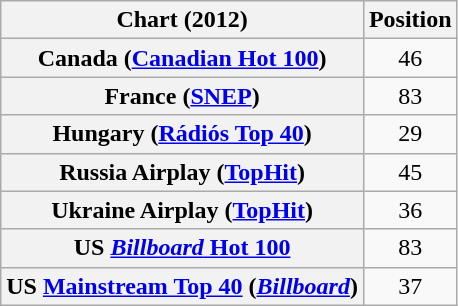<table class="wikitable sortable plainrowheaders" style="text-align:center;">
<tr>
<th>Chart (2012)</th>
<th>Position</th>
</tr>
<tr>
<th scope="row">Canada (<a href='#'>Canadian Hot 100</a>)</th>
<td style="text-align:center;">46</td>
</tr>
<tr>
<th scope="row">France (<a href='#'>SNEP</a>)</th>
<td style="text-align:center;">83</td>
</tr>
<tr>
<th scope="row">Hungary (<a href='#'>Rádiós Top 40</a>)</th>
<td style="text-align:center;">29</td>
</tr>
<tr>
<th scope="row">Russia Airplay (<a href='#'>TopHit</a>)</th>
<td style="text-align:center;">45</td>
</tr>
<tr>
<th scope="row">Ukraine Airplay (<a href='#'>TopHit</a>)</th>
<td style="text-align:center;">36</td>
</tr>
<tr>
<th scope="row">US <a href='#'><em>Billboard</em> Hot 100</a></th>
<td style="text-align:center;">83</td>
</tr>
<tr>
<th scope="row">US <a href='#'>Mainstream Top 40</a> (<em><a href='#'>Billboard</a></em>)</th>
<td style="text-align:center;">37</td>
</tr>
</table>
